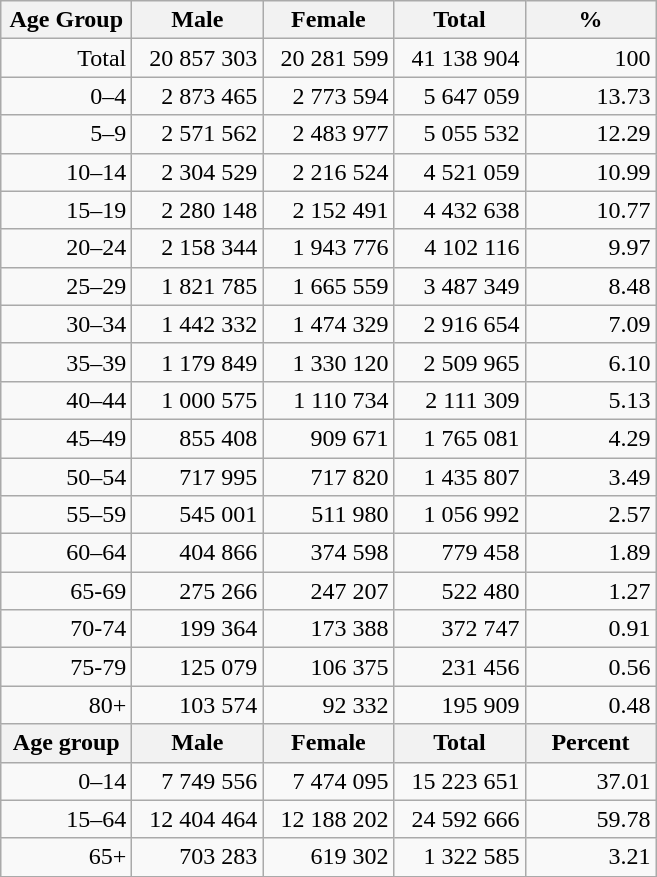<table class="wikitable">
<tr>
<th width="80pt">Age Group</th>
<th width="80pt">Male</th>
<th width="80pt">Female</th>
<th width="80pt">Total</th>
<th width="80pt">%</th>
</tr>
<tr>
<td align="right">Total</td>
<td align="right">20 857 303</td>
<td align="right">20 281 599</td>
<td align="right">41 138 904</td>
<td align="right">100</td>
</tr>
<tr>
<td align="right">0–4</td>
<td align="right">2 873 465</td>
<td align="right">2 773 594</td>
<td align="right">5 647 059</td>
<td align="right">13.73</td>
</tr>
<tr>
<td align="right">5–9</td>
<td align="right">2 571 562</td>
<td align="right">2 483 977</td>
<td align="right">5 055 532</td>
<td align="right">12.29</td>
</tr>
<tr>
<td align="right">10–14</td>
<td align="right">2 304 529</td>
<td align="right">2 216 524</td>
<td align="right">4 521 059</td>
<td align="right">10.99</td>
</tr>
<tr>
<td align="right">15–19</td>
<td align="right">2 280 148</td>
<td align="right">2 152 491</td>
<td align="right">4 432 638</td>
<td align="right">10.77</td>
</tr>
<tr>
<td align="right">20–24</td>
<td align="right">2 158 344</td>
<td align="right">1 943 776</td>
<td align="right">4 102 116</td>
<td align="right">9.97</td>
</tr>
<tr>
<td align="right">25–29</td>
<td align="right">1 821 785</td>
<td align="right">1 665 559</td>
<td align="right">3 487 349</td>
<td align="right">8.48</td>
</tr>
<tr>
<td align="right">30–34</td>
<td align="right">1 442 332</td>
<td align="right">1 474 329</td>
<td align="right">2 916 654</td>
<td align="right">7.09</td>
</tr>
<tr>
<td align="right">35–39</td>
<td align="right">1 179 849</td>
<td align="right">1 330 120</td>
<td align="right">2 509 965</td>
<td align="right">6.10</td>
</tr>
<tr>
<td align="right">40–44</td>
<td align="right">1 000 575</td>
<td align="right">1 110 734</td>
<td align="right">2 111 309</td>
<td align="right">5.13</td>
</tr>
<tr>
<td align="right">45–49</td>
<td align="right">855 408</td>
<td align="right">909 671</td>
<td align="right">1 765 081</td>
<td align="right">4.29</td>
</tr>
<tr>
<td align="right">50–54</td>
<td align="right">717 995</td>
<td align="right">717 820</td>
<td align="right">1 435 807</td>
<td align="right">3.49</td>
</tr>
<tr>
<td align="right">55–59</td>
<td align="right">545 001</td>
<td align="right">511 980</td>
<td align="right">1 056 992</td>
<td align="right">2.57</td>
</tr>
<tr>
<td align="right">60–64</td>
<td align="right">404 866</td>
<td align="right">374 598</td>
<td align="right">779 458</td>
<td align="right">1.89</td>
</tr>
<tr>
<td align="right">65-69</td>
<td align="right">275 266</td>
<td align="right">247 207</td>
<td align="right">522 480</td>
<td align="right">1.27</td>
</tr>
<tr>
<td align="right">70-74</td>
<td align="right">199 364</td>
<td align="right">173 388</td>
<td align="right">372 747</td>
<td align="right">0.91</td>
</tr>
<tr>
<td align="right">75-79</td>
<td align="right">125 079</td>
<td align="right">106 375</td>
<td align="right">231 456</td>
<td align="right">0.56</td>
</tr>
<tr>
<td align="right">80+</td>
<td align="right">103 574</td>
<td align="right">92 332</td>
<td align="right">195 909</td>
<td align="right">0.48</td>
</tr>
<tr>
<th width="50">Age group</th>
<th width="80pt">Male</th>
<th width="80">Female</th>
<th width="80">Total</th>
<th width="50">Percent</th>
</tr>
<tr>
<td align="right">0–14</td>
<td align="right">7 749 556</td>
<td align="right">7 474 095</td>
<td align="right">15 223 651</td>
<td align="right">37.01</td>
</tr>
<tr>
<td align="right">15–64</td>
<td align="right">12 404 464</td>
<td align="right">12 188 202</td>
<td align="right">24 592 666</td>
<td align="right">59.78</td>
</tr>
<tr>
<td align="right">65+</td>
<td align="right">703 283</td>
<td align="right">619 302</td>
<td align="right">1 322 585</td>
<td align="right">3.21</td>
</tr>
<tr>
</tr>
</table>
